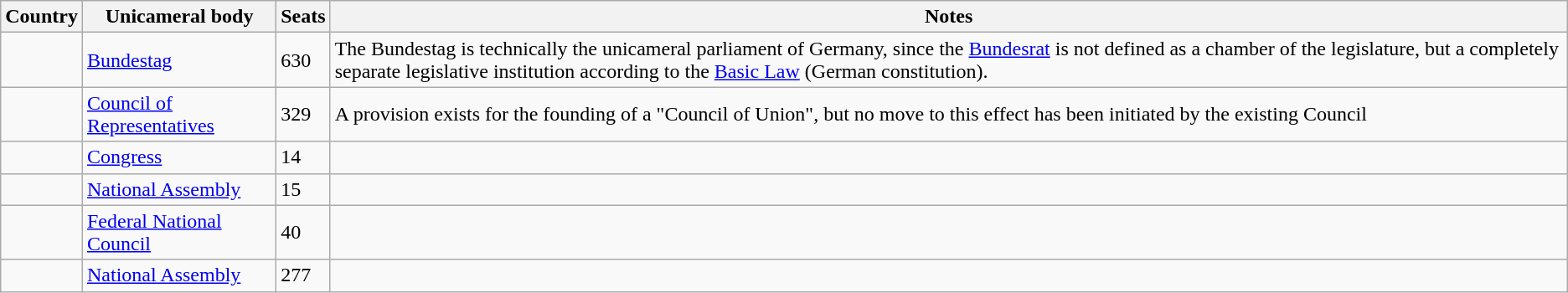<table class="wikitable sortable">
<tr>
<th>Country</th>
<th>Unicameral body</th>
<th>Seats</th>
<th>Notes</th>
</tr>
<tr>
<td></td>
<td><a href='#'>Bundestag</a></td>
<td>630</td>
<td>The Bundestag is technically the unicameral parliament of Germany, since the <a href='#'>Bundesrat</a> is not defined as a chamber of the legislature, but a completely separate legislative institution according to the <a href='#'>Basic Law</a> (German constitution).</td>
</tr>
<tr>
<td></td>
<td><a href='#'>Council of Representatives</a></td>
<td>329</td>
<td>A provision exists for the founding of a "Council of Union", but no move to this effect has been initiated by the existing Council</td>
</tr>
<tr>
<td></td>
<td><a href='#'>Congress</a></td>
<td>14</td>
<td></td>
</tr>
<tr>
<td></td>
<td><a href='#'>National Assembly</a></td>
<td>15</td>
<td></td>
</tr>
<tr>
<td></td>
<td><a href='#'>Federal National Council</a></td>
<td>40</td>
<td></td>
</tr>
<tr>
<td></td>
<td><a href='#'>National Assembly</a></td>
<td>277</td>
<td></td>
</tr>
</table>
